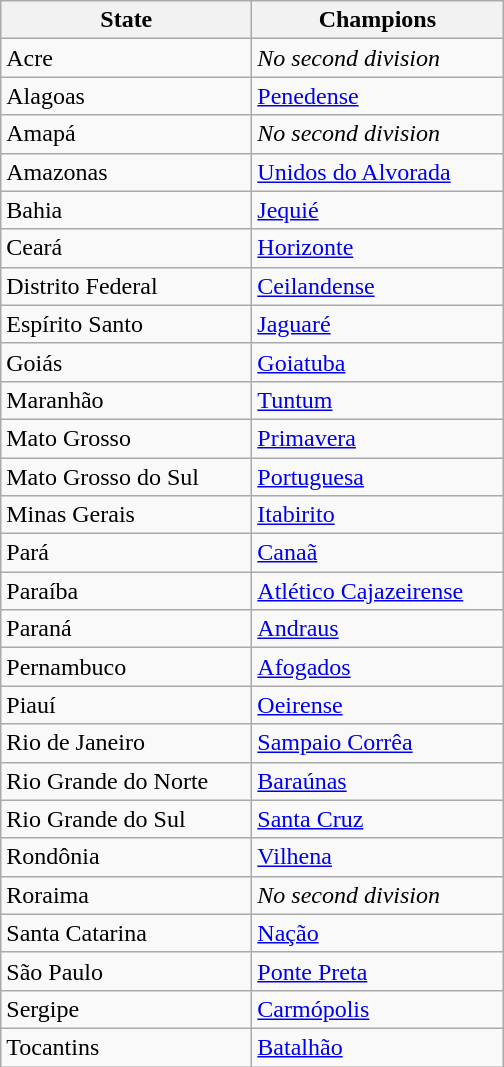<table class="wikitable">
<tr>
<th width=160px>State</th>
<th width=160px>Champions</th>
</tr>
<tr>
<td> Acre</td>
<td><em>No second division</em></td>
</tr>
<tr>
<td> Alagoas</td>
<td><a href='#'>Penedense</a></td>
</tr>
<tr>
<td> Amapá</td>
<td><em>No second division</em></td>
</tr>
<tr>
<td> Amazonas</td>
<td><a href='#'>Unidos do Alvorada</a></td>
</tr>
<tr>
<td> Bahia</td>
<td><a href='#'>Jequié</a></td>
</tr>
<tr>
<td> Ceará</td>
<td><a href='#'>Horizonte</a></td>
</tr>
<tr>
<td> Distrito Federal</td>
<td><a href='#'>Ceilandense</a></td>
</tr>
<tr>
<td> Espírito Santo</td>
<td><a href='#'>Jaguaré</a></td>
</tr>
<tr>
<td> Goiás</td>
<td><a href='#'>Goiatuba</a></td>
</tr>
<tr>
<td> Maranhão</td>
<td><a href='#'>Tuntum</a></td>
</tr>
<tr>
<td> Mato Grosso</td>
<td><a href='#'>Primavera</a></td>
</tr>
<tr>
<td> Mato Grosso do Sul</td>
<td><a href='#'>Portuguesa</a></td>
</tr>
<tr>
<td> Minas Gerais</td>
<td><a href='#'>Itabirito</a></td>
</tr>
<tr>
<td> Pará</td>
<td><a href='#'>Canaã</a></td>
</tr>
<tr>
<td> Paraíba</td>
<td><a href='#'>Atlético Cajazeirense</a></td>
</tr>
<tr>
<td> Paraná</td>
<td><a href='#'>Andraus</a></td>
</tr>
<tr>
<td> Pernambuco</td>
<td><a href='#'>Afogados</a></td>
</tr>
<tr>
<td> Piauí</td>
<td><a href='#'>Oeirense</a></td>
</tr>
<tr>
<td> Rio de Janeiro</td>
<td><a href='#'>Sampaio Corrêa</a></td>
</tr>
<tr>
<td> Rio Grande do Norte</td>
<td><a href='#'>Baraúnas</a></td>
</tr>
<tr>
<td> Rio Grande do Sul</td>
<td><a href='#'>Santa Cruz</a></td>
</tr>
<tr>
<td> Rondônia</td>
<td><a href='#'>Vilhena</a></td>
</tr>
<tr>
<td> Roraima</td>
<td><em>No second division</em></td>
</tr>
<tr>
<td> Santa Catarina</td>
<td><a href='#'>Nação</a></td>
</tr>
<tr>
<td> São Paulo</td>
<td><a href='#'>Ponte Preta</a></td>
</tr>
<tr>
<td> Sergipe</td>
<td><a href='#'>Carmópolis</a></td>
</tr>
<tr>
<td> Tocantins</td>
<td><a href='#'>Batalhão</a></td>
</tr>
</table>
